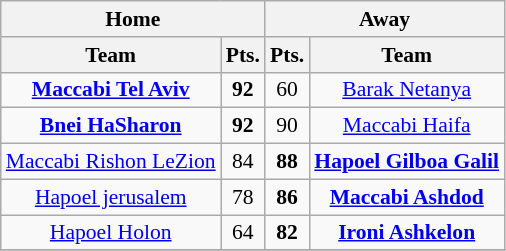<table style="font-size: 90%; text-align: center" class="wikitable">
<tr>
<th colspan="2">Home</th>
<th colspan="2">Away</th>
</tr>
<tr>
<th>Team</th>
<th>Pts.</th>
<th>Pts.</th>
<th>Team</th>
</tr>
<tr>
<td><strong><a href='#'>Maccabi Tel Aviv</a></strong></td>
<td><strong>92</strong></td>
<td>60</td>
<td><a href='#'>Barak Netanya</a></td>
</tr>
<tr>
<td><strong><a href='#'>Bnei HaSharon</a></strong></td>
<td><strong>92</strong></td>
<td>90</td>
<td><a href='#'>Maccabi Haifa</a></td>
</tr>
<tr>
<td><a href='#'>Maccabi Rishon LeZion</a></td>
<td>84</td>
<td><strong>88</strong></td>
<td><strong><a href='#'>Hapoel Gilboa Galil</a></strong></td>
</tr>
<tr>
<td><a href='#'>Hapoel jerusalem</a></td>
<td>78</td>
<td><strong>86</strong></td>
<td><strong><a href='#'>Maccabi Ashdod</a></strong></td>
</tr>
<tr>
<td><a href='#'>Hapoel Holon</a></td>
<td>64</td>
<td><strong>82</strong></td>
<td><strong><a href='#'>Ironi Ashkelon</a></strong></td>
</tr>
<tr>
</tr>
</table>
